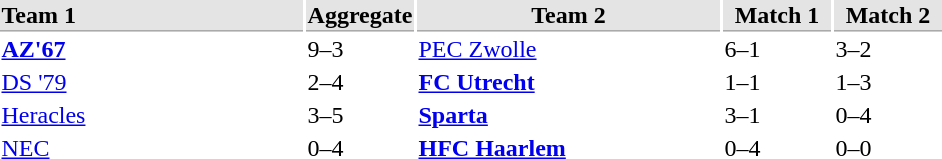<table>
<tr bgcolor="#E4E4E4">
<th style="border-bottom:1px solid #AAAAAA" width="200" align="left">Team 1</th>
<th style="border-bottom:1px solid #AAAAAA" width="70" align="center">Aggregate</th>
<th style="border-bottom:1px solid #AAAAAA" width="200">Team 2</th>
<th style="border-bottom:1px solid #AAAAAA" width="70" align="center">Match 1</th>
<th style="border-bottom:1px solid #AAAAAA" width="70" align="center">Match 2</th>
</tr>
<tr>
<td><strong><a href='#'>AZ'67</a></strong></td>
<td>9–3</td>
<td><a href='#'>PEC Zwolle</a></td>
<td>6–1</td>
<td>3–2</td>
</tr>
<tr>
<td><a href='#'>DS '79</a></td>
<td>2–4</td>
<td><strong><a href='#'>FC Utrecht</a></strong></td>
<td>1–1</td>
<td>1–3</td>
</tr>
<tr>
<td><a href='#'>Heracles</a></td>
<td>3–5</td>
<td><strong><a href='#'>Sparta</a></strong></td>
<td>3–1</td>
<td>0–4</td>
</tr>
<tr>
<td><a href='#'>NEC</a></td>
<td>0–4</td>
<td><strong><a href='#'>HFC Haarlem</a></strong></td>
<td>0–4</td>
<td>0–0</td>
</tr>
</table>
